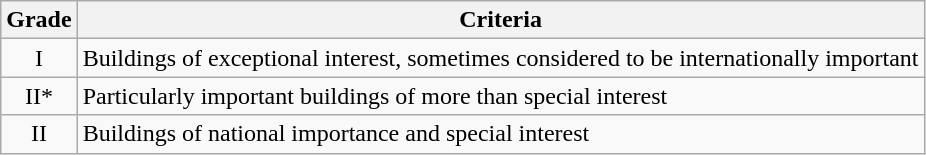<table class="wikitable">
<tr>
<th>Grade</th>
<th>Criteria</th>
</tr>
<tr>
<td align="center" >I</td>
<td>Buildings of exceptional interest, sometimes considered to be internationally important</td>
</tr>
<tr>
<td align="center" >II*</td>
<td>Particularly important buildings of more than special interest</td>
</tr>
<tr>
<td align="center" >II</td>
<td>Buildings of national importance and special interest</td>
</tr>
</table>
